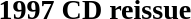<table style="width:50%;">
<tr>
<td style="width:50%; vertical-align:top;"><br>


<h3>1997 CD reissue</h3><br></td>
</tr>
</table>
